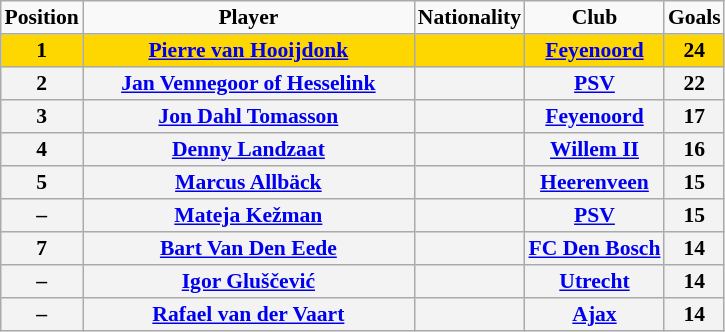<table border="2" cellpadding="2" cellspacing="0" style="margin: 0; background: #f9f9f9; border: 1px #aaa solid; border-collapse: collapse; font-size: 90%;">
<tr>
<th>Position</th>
<th style="width: 15em">Player</th>
<th>Nationality</th>
<th>Club</th>
<th>Goals</th>
</tr>
<tr>
<th bgcolor="gold">1</th>
<th bgcolor="gold"><a href='#'>Pierre van Hooijdonk</a></th>
<th bgcolor="gold"></th>
<th bgcolor="gold"><a href='#'>Feyenoord</a></th>
<th bgcolor="gold">24</th>
</tr>
<tr>
<th bgcolor="F3F3F3">2</th>
<th bgcolor="F3F3F3"><a href='#'>Jan Vennegoor of Hesselink</a></th>
<th bgcolor="F3F3F3"></th>
<th bgcolor="F3F3F3"><a href='#'>PSV</a></th>
<th bgcolor="F3F3F3">22</th>
</tr>
<tr>
<th bgcolor="F3F3F3">3</th>
<th bgcolor="F3F3F3"><a href='#'>Jon Dahl Tomasson</a></th>
<th bgcolor="F3F3F3"></th>
<th bgcolor="F3F3F3"><a href='#'>Feyenoord</a></th>
<th bgcolor="F3F3F3">17</th>
</tr>
<tr>
<th bgcolor="F3F3F3">4</th>
<th bgcolor="F3F3F3"><a href='#'>Denny Landzaat</a></th>
<th bgcolor="F3F3F3"></th>
<th bgcolor="F3F3F3"><a href='#'>Willem II</a></th>
<th bgcolor="F3F3F3">16</th>
</tr>
<tr>
<th bgcolor="F3F3F3">5</th>
<th bgcolor="F3F3F3"><a href='#'>Marcus Allbäck</a></th>
<th bgcolor="F3F3F3"></th>
<th bgcolor="F3F3F3"><a href='#'>Heerenveen</a></th>
<th bgcolor="F3F3F3">15</th>
</tr>
<tr>
<th bgcolor="F3F3F3">–</th>
<th bgcolor="F3F3F3"><a href='#'>Mateja Kežman</a></th>
<th bgcolor="F3F3F3"></th>
<th bgcolor="F3F3F3"><a href='#'>PSV</a></th>
<th bgcolor="F3F3F3">15</th>
</tr>
<tr>
<th bgcolor="F3F3F3">7</th>
<th bgcolor="F3F3F3"><a href='#'>Bart Van Den Eede</a></th>
<th bgcolor="F3F3F3"></th>
<th bgcolor="F3F3F3"><a href='#'>FC Den Bosch</a></th>
<th bgcolor="F3F3F3">14</th>
</tr>
<tr>
<th bgcolor="F3F3F3">–</th>
<th bgcolor="F3F3F3"><a href='#'>Igor Gluščević</a></th>
<th bgcolor="F3F3F3"></th>
<th bgcolor="F3F3F3"><a href='#'>Utrecht</a></th>
<th bgcolor="F3F3F3">14</th>
</tr>
<tr>
<th bgcolor="F3F3F3">–</th>
<th bgcolor="F3F3F3"><a href='#'>Rafael van der Vaart</a></th>
<th bgcolor="F3F3F3"></th>
<th bgcolor="F3F3F3"><a href='#'>Ajax</a></th>
<th bgcolor="F3F3F3">14</th>
</tr>
</table>
